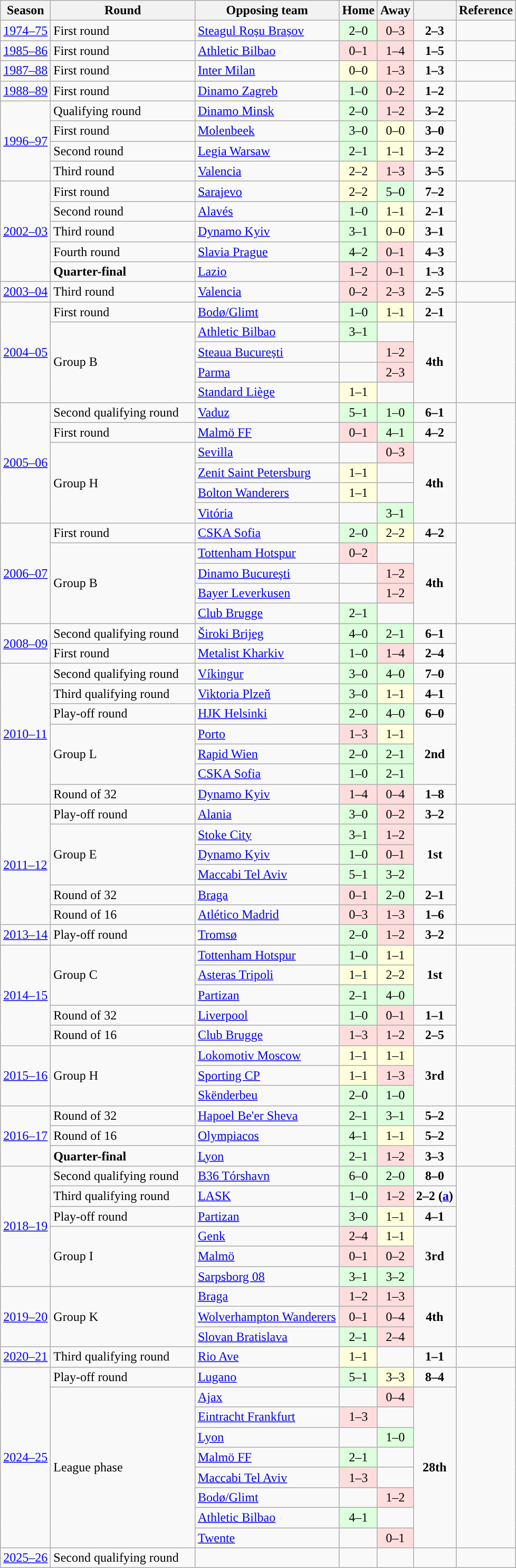<table class="wikitable">
<tr>
<th>Season</th>
<th width=175>Round</th>
<th width=175>Opposing team</th>
<th>Home</th>
<th>Away</th>
<th></th>
<th>Reference</th>
</tr>
<tr>
<td><a href='#'>1974–75</a></td>
<td>First round</td>
<td> <a href='#'>Steagul Roșu Brașov</a></td>
<td style="text-align:center; background:#dfd;">2–0</td>
<td style="text-align:center; background:#fdd;">0–3</td>
<td style="text-align:center;"><strong>2–3</strong></td>
<td style="text-align:center;"></td>
</tr>
<tr>
<td><a href='#'>1985–86</a></td>
<td>First round</td>
<td> <a href='#'>Athletic Bilbao</a></td>
<td style="text-align:center; background:#fdd;">0–1</td>
<td style="text-align:center; background:#fdd;">1–4</td>
<td style="text-align:center;"><strong>1–5</strong></td>
<td style="text-align:center;"></td>
</tr>
<tr>
<td><a href='#'>1987–88</a></td>
<td>First round</td>
<td> <a href='#'>Inter Milan</a></td>
<td style="text-align:center; background:#ffd;">0–0</td>
<td style="text-align:center; background:#fdd;">1–3</td>
<td style="text-align:center;"><strong>1–3</strong></td>
<td style="text-align:center;"></td>
</tr>
<tr>
<td><a href='#'>1988–89</a></td>
<td>First round</td>
<td> <a href='#'>Dinamo Zagreb</a></td>
<td style="text-align:center; background:#dfd;">1–0</td>
<td style="text-align:center; background:#fdd;">0–2</td>
<td style="text-align:center;"><strong>1–2</strong></td>
<td style="text-align:center;"></td>
</tr>
<tr>
<td rowspan="4"><a href='#'>1996–97</a></td>
<td>Qualifying round</td>
<td> <a href='#'>Dinamo Minsk</a></td>
<td style="text-align:center; background:#dfd;">2–0</td>
<td style="text-align:center; background:#fdd;">1–2</td>
<td style="text-align:center;"><strong>3–2</strong></td>
<td rowspan="4" style="text-align:center;"></td>
</tr>
<tr>
<td>First round</td>
<td> <a href='#'>Molenbeek</a></td>
<td style="text-align:center; background:#dfd;">3–0</td>
<td style="text-align:center; background:#ffd;">0–0</td>
<td style="text-align:center;"><strong>3–0</strong></td>
</tr>
<tr>
<td>Second round</td>
<td> <a href='#'>Legia Warsaw</a></td>
<td style="text-align:center; background:#dfd;">2–1</td>
<td style="text-align:center; background:#ffd;">1–1</td>
<td style="text-align:center;"><strong>3–2</strong></td>
</tr>
<tr>
<td>Third round</td>
<td> <a href='#'>Valencia</a></td>
<td style="text-align:center; background:#ffd;">2–2</td>
<td style="text-align:center; background:#fdd;">1–3</td>
<td style="text-align:center;"><strong>3–5</strong></td>
</tr>
<tr>
<td rowspan="5"><a href='#'>2002–03</a></td>
<td>First round</td>
<td> <a href='#'>Sarajevo</a></td>
<td style="text-align:center; background:#ffd;">2–2</td>
<td style="text-align:center; background:#dfd;">5–0</td>
<td style="text-align:center;"><strong>7–2</strong></td>
<td rowspan="5" style="text-align:center;"></td>
</tr>
<tr>
<td>Second round</td>
<td> <a href='#'>Alavés</a></td>
<td style="text-align:center; background:#dfd;">1–0</td>
<td style="text-align:center; background:#ffd;">1–1</td>
<td style="text-align:center;"><strong>2–1</strong></td>
</tr>
<tr>
<td>Third round</td>
<td> <a href='#'>Dynamo Kyiv</a></td>
<td style="text-align:center; background:#dfd;">3–1</td>
<td style="text-align:center; background:#ffd;">0–0</td>
<td style="text-align:center;"><strong>3–1</strong></td>
</tr>
<tr>
<td>Fourth round</td>
<td> <a href='#'>Slavia Prague</a></td>
<td style="text-align:center; background:#dfd;">4–2</td>
<td style="text-align:center; background:#fdd;">0–1</td>
<td style="text-align:center;"><strong>4–3</strong></td>
</tr>
<tr>
<td><strong>Quarter-final</strong></td>
<td> <a href='#'>Lazio</a></td>
<td style="text-align:center; background:#fdd;">1–2</td>
<td style="text-align:center; background:#fdd;">0–1</td>
<td style="text-align:center;"><strong>1–3</strong></td>
</tr>
<tr>
<td><a href='#'>2003–04</a></td>
<td>Third round</td>
<td> <a href='#'>Valencia</a></td>
<td style="text-align:center; background:#fdd;">0–2</td>
<td style="text-align:center; background:#fdd;">2–3</td>
<td style="text-align:center;"><strong>2–5</strong></td>
<td style="text-align:center;"></td>
</tr>
<tr>
<td rowspan="5"><a href='#'>2004–05</a></td>
<td>First round</td>
<td> <a href='#'>Bodø/Glimt</a></td>
<td style="text-align:center; background:#dfd;">1–0</td>
<td style="text-align:center; background:#ffd;">1–1</td>
<td style="text-align:center;"><strong>2–1</strong></td>
<td rowspan="5" style="text-align:center;"></td>
</tr>
<tr>
<td rowspan=4>Group B</td>
<td> <a href='#'>Athletic Bilbao</a></td>
<td style="text-align:center; background:#dfd;">3–1</td>
<td></td>
<td style="text-align:center;" rowspan=4><strong>4th</strong></td>
</tr>
<tr>
<td> <a href='#'>Steaua București</a></td>
<td></td>
<td style="text-align:center; background:#fdd;">1–2</td>
</tr>
<tr>
<td> <a href='#'>Parma</a></td>
<td></td>
<td style="text-align:center; background:#fdd;">2–3</td>
</tr>
<tr>
<td> <a href='#'>Standard Liège</a></td>
<td style="text-align:center; background:#ffd;">1–1</td>
<td></td>
</tr>
<tr>
<td rowspan="6"><a href='#'>2005–06</a></td>
<td>Second qualifying round</td>
<td> <a href='#'>Vaduz</a></td>
<td style="text-align:center; background:#dfd;">5–1</td>
<td style="text-align:center; background:#dfd;">1–0</td>
<td style="text-align:center;"><strong>6–1</strong></td>
<td rowspan="6" style="text-align:center;"></td>
</tr>
<tr>
<td>First round</td>
<td> <a href='#'>Malmö FF</a></td>
<td style="text-align:center; background:#fdd;">0–1</td>
<td style="text-align:center; background:#dfd;">4–1</td>
<td style="text-align:center;"><strong>4–2</strong></td>
</tr>
<tr>
<td rowspan=4>Group H</td>
<td> <a href='#'>Sevilla</a></td>
<td></td>
<td style="text-align:center; background:#fdd;">0–3</td>
<td style="text-align:center;" rowspan=4><strong>4th</strong></td>
</tr>
<tr>
<td> <a href='#'>Zenit Saint Petersburg</a></td>
<td style="text-align:center; background:#ffd;">1–1</td>
<td></td>
</tr>
<tr>
<td> <a href='#'>Bolton Wanderers</a></td>
<td style="text-align:center; background:#ffd;">1–1</td>
<td></td>
</tr>
<tr>
<td> <a href='#'>Vitória</a></td>
<td></td>
<td style="text-align:center; background:#dfd;">3–1</td>
</tr>
<tr>
<td rowspan="5"><a href='#'>2006–07</a></td>
<td>First round</td>
<td> <a href='#'>CSKA Sofia</a></td>
<td style="text-align:center; background:#dfd;">2–0</td>
<td style="text-align:center; background:#ffd;">2–2 </td>
<td style="text-align:center;"><strong>4–2</strong></td>
<td rowspan="5" style="text-align:center;"></td>
</tr>
<tr>
<td rowspan=4>Group B</td>
<td> <a href='#'>Tottenham Hotspur</a></td>
<td style="text-align:center; background:#fdd;">0–2</td>
<td></td>
<td style="text-align:center;" rowspan=4><strong>4th</strong></td>
</tr>
<tr>
<td> <a href='#'>Dinamo București</a></td>
<td></td>
<td style="text-align:center; background:#fdd;">1–2</td>
</tr>
<tr>
<td> <a href='#'>Bayer Leverkusen</a></td>
<td></td>
<td style="text-align:center; background:#fdd;">1–2</td>
</tr>
<tr>
<td> <a href='#'>Club Brugge</a></td>
<td style="text-align:center; background:#dfd;">2–1</td>
<td></td>
</tr>
<tr>
<td rowspan="2"><a href='#'>2008–09</a></td>
<td>Second qualifying round</td>
<td> <a href='#'>Široki Brijeg</a></td>
<td style="text-align:center; background:#dfd;">4–0</td>
<td style="text-align:center; background:#dfd;">2–1</td>
<td style="text-align:center;"><strong>6–1</strong></td>
<td rowspan="2" style="text-align:center;"></td>
</tr>
<tr>
<td>First round</td>
<td> <a href='#'>Metalist Kharkiv</a></td>
<td style="text-align:center; background:#dfd;">1–0</td>
<td style="text-align:center; background:#fdd;">1–4</td>
<td style="text-align:center;"><strong>2–4</strong></td>
</tr>
<tr>
<td rowspan="7"><a href='#'>2010–11</a></td>
<td>Second qualifying round</td>
<td> <a href='#'>Víkingur</a></td>
<td style="text-align:center; background:#dfd;">3–0</td>
<td style="text-align:center; background:#dfd;">4–0</td>
<td style="text-align:center;"><strong>7–0</strong></td>
<td rowspan="7" style="text-align:center;"></td>
</tr>
<tr>
<td>Third qualifying round</td>
<td> <a href='#'>Viktoria Plzeň</a></td>
<td style="text-align:center; background:#dfd;">3–0</td>
<td style="text-align:center; background:#ffd;">1–1</td>
<td style="text-align:center;"><strong>4–1</strong></td>
</tr>
<tr>
<td>Play-off round</td>
<td> <a href='#'>HJK Helsinki</a></td>
<td style="text-align:center; background:#dfd;">2–0</td>
<td style="text-align:center; background:#dfd;">4–0</td>
<td style="text-align:center;"><strong>6–0</strong></td>
</tr>
<tr>
<td rowspan=3>Group L</td>
<td> <a href='#'>Porto</a></td>
<td style="text-align:center; background:#fdd;">1–3</td>
<td style="text-align:center; background:#ffd;">1–1</td>
<td style="text-align:center;" rowspan=3><strong>2nd</strong></td>
</tr>
<tr>
<td> <a href='#'>Rapid Wien</a></td>
<td style="text-align:center; background:#dfd;">2–0</td>
<td style="text-align:center; background:#dfd;">2–1</td>
</tr>
<tr>
<td> <a href='#'>CSKA Sofia</a></td>
<td style="text-align:center; background:#dfd;">1–0</td>
<td style="text-align:center; background:#dfd;">2–1</td>
</tr>
<tr>
<td>Round of 32</td>
<td> <a href='#'>Dynamo Kyiv</a></td>
<td style="text-align:center; background:#fdd;">1–4</td>
<td style="text-align:center; background:#fdd;">0–4</td>
<td style="text-align:center;"><strong>1–8</strong></td>
</tr>
<tr>
<td rowspan="6"><a href='#'>2011–12</a></td>
<td>Play-off round</td>
<td> <a href='#'>Alania</a></td>
<td style="text-align:center; background:#dfd;">3–0</td>
<td style="text-align:center; background:#fdd;">0–2</td>
<td style="text-align:center;"><strong>3–2</strong></td>
<td rowspan="6" style="text-align:center;"></td>
</tr>
<tr>
<td rowspan=3>Group E</td>
<td> <a href='#'>Stoke City</a></td>
<td style="text-align:center; background:#dfd;">3–1</td>
<td style="text-align:center; background:#fdd;">1–2</td>
<td style="text-align:center;" rowspan=3><strong>1st</strong></td>
</tr>
<tr>
<td> <a href='#'>Dynamo Kyiv</a></td>
<td style="text-align:center; background:#dfd;">1–0</td>
<td style="text-align:center; background:#fdd;">0–1</td>
</tr>
<tr>
<td> <a href='#'>Maccabi Tel Aviv</a></td>
<td style="text-align:center; background:#dfd;">5–1</td>
<td style="text-align:center; background:#dfd;">3–2</td>
</tr>
<tr>
<td>Round of 32</td>
<td> <a href='#'>Braga</a></td>
<td style="text-align:center; background:#fdd;">0–1</td>
<td style="text-align:center; background:#dfd;">2–0</td>
<td style="text-align:center;"><strong>2–1</strong></td>
</tr>
<tr>
<td>Round of 16</td>
<td> <a href='#'>Atlético Madrid</a></td>
<td style="text-align:center; background:#fdd;">0–3</td>
<td style="text-align:center; background:#fdd;">1–3</td>
<td style="text-align:center;"><strong>1–6</strong></td>
</tr>
<tr>
<td><a href='#'>2013–14</a></td>
<td>Play-off round</td>
<td> <a href='#'>Tromsø</a></td>
<td style="text-align:center; background:#dfd;">2–0</td>
<td style="text-align:center; background:#fdd;">1–2</td>
<td style="text-align:center;"><strong>3–2</strong> </td>
<td style="text-align:center;"></td>
</tr>
<tr>
<td rowspan="5"><a href='#'>2014–15</a></td>
<td rowspan=3>Group C</td>
<td> <a href='#'>Tottenham Hotspur</a></td>
<td style="text-align:center; background:#dfd;">1–0</td>
<td style="text-align:center; background:#ffd;">1–1</td>
<td style="text-align:center;" rowspan=3><strong>1st</strong></td>
<td rowspan="5" style="text-align:center;"></td>
</tr>
<tr>
<td> <a href='#'>Asteras Tripoli</a></td>
<td style="text-align:center; background:#ffd;">1–1</td>
<td style="text-align:center; background:#ffd;">2–2</td>
</tr>
<tr>
<td> <a href='#'>Partizan</a></td>
<td style="text-align:center; background:#dfd;">2–1</td>
<td style="text-align:center; background:#dfd;">4–0</td>
</tr>
<tr>
<td>Round of 32</td>
<td> <a href='#'>Liverpool</a></td>
<td style="text-align:center; background:#dfd;">1–0 </td>
<td style="text-align:center; background:#fdd;">0–1</td>
<td style="text-align:center;"><strong>1–1 </strong></td>
</tr>
<tr>
<td>Round of 16</td>
<td> <a href='#'>Club Brugge</a></td>
<td style="text-align:center; background:#fdd;">1–3</td>
<td style="text-align:center; background:#fdd;">1–2</td>
<td style="text-align:center;"><strong>2–5</strong></td>
</tr>
<tr>
<td rowspan="3"><a href='#'>2015–16</a></td>
<td rowspan=3>Group H</td>
<td> <a href='#'>Lokomotiv Moscow</a></td>
<td style="text-align:center; background:#ffd;">1–1</td>
<td style="text-align:center; background:#ffd;">1–1</td>
<td style="text-align:center;" rowspan=3><strong>3rd</strong></td>
<td rowspan="3" style="text-align:center;"></td>
</tr>
<tr>
<td> <a href='#'>Sporting CP</a></td>
<td style="text-align:center; background:#ffd;">1–1</td>
<td style="text-align:center; background:#fdd;">1–3</td>
</tr>
<tr>
<td> <a href='#'>Skënderbeu</a></td>
<td style="text-align:center; background:#dfd;">2–0</td>
<td style="text-align:center; background:#dfd;">1–0</td>
</tr>
<tr>
<td rowspan="3"><a href='#'>2016–17</a></td>
<td>Round of 32</td>
<td> <a href='#'>Hapoel Be'er Sheva</a></td>
<td style="text-align:center; background:#dfd;">2–1</td>
<td style="text-align:center; background:#dfd;">3–1</td>
<td style="text-align:center;"><strong>5–2</strong></td>
<td rowspan="3" style="text-align:center;"></td>
</tr>
<tr>
<td>Round of 16</td>
<td> <a href='#'>Olympiacos</a></td>
<td style="text-align:center; background:#dfd;">4–1</td>
<td style="text-align:center; background:#ffd;">1–1</td>
<td style="text-align:center;"><strong>5–2</strong></td>
</tr>
<tr>
<td><strong>Quarter-final</strong></td>
<td> <a href='#'>Lyon</a></td>
<td style="text-align:center; background:#dfd;">2–1 </td>
<td style="text-align:center; background:#fdd;">1–2</td>
<td style="text-align:center;"><strong>3–3 </strong></td>
</tr>
<tr>
<td rowspan="6"><a href='#'>2018–19</a></td>
<td>Second qualifying round</td>
<td> <a href='#'>B36 Tórshavn</a></td>
<td style="text-align:center; background:#dfd;">6–0</td>
<td style="text-align:center; background:#dfd;">2–0</td>
<td style="text-align:center;"><strong>8–0</strong></td>
<td rowspan="6" style="text-align:center;"></td>
</tr>
<tr>
<td>Third qualifying round</td>
<td> <a href='#'>LASK</a></td>
<td style="text-align:center; background:#dfd;">1–0</td>
<td style="text-align:center; background:#fdd;">1–2</td>
<td style="text-align:center;"><strong>2–2 (<a href='#'>a</a>)</strong></td>
</tr>
<tr>
<td>Play-off round</td>
<td> <a href='#'>Partizan</a></td>
<td style="text-align:center; background:#dfd;">3–0</td>
<td style="text-align:center; background:#ffd;">1–1</td>
<td style="text-align:center;"><strong>4–1</strong></td>
</tr>
<tr>
<td rowspan=3>Group I</td>
<td> <a href='#'>Genk</a></td>
<td style="text-align:center; background:#fdd;">2–4</td>
<td style="text-align:center; background:#ffd;">1–1</td>
<td style="text-align:center;" rowspan=3><strong>3rd</strong></td>
</tr>
<tr>
<td> <a href='#'>Malmö</a></td>
<td style="text-align:center; background:#fdd;">0–1</td>
<td style="text-align:center; background:#fdd;">0–2</td>
</tr>
<tr>
<td> <a href='#'>Sarpsborg 08</a></td>
<td style="text-align:center; background:#dfd;">3–1</td>
<td style="text-align:center; background:#dfd;">3–2</td>
</tr>
<tr>
<td rowspan="3"><a href='#'>2019–20</a></td>
<td rowspan=3>Group K</td>
<td> <a href='#'>Braga</a></td>
<td style="text-align:center; background:#fdd;">1–2</td>
<td style="text-align:center; background:#fdd;">1–3</td>
<td style="text-align:center;" rowspan=3><strong>4th</strong></td>
<td rowspan=3></td>
</tr>
<tr>
<td> <a href='#'>Wolverhampton Wanderers</a></td>
<td style="text-align:center; background:#fdd;">0–1</td>
<td style="text-align:center; background:#fdd;">0–4</td>
</tr>
<tr>
<td> <a href='#'>Slovan Bratislava</a></td>
<td style="text-align:center; background:#dfd;">2–1</td>
<td style="text-align:center; background:#fdd;">2–4</td>
</tr>
<tr>
<td><a href='#'>2020–21</a></td>
<td>Third qualifying round</td>
<td> <a href='#'>Rio Ave</a></td>
<td style="text-align:center; background:#ffd;">1–1 </td>
<td></td>
<td style="text-align:center;"><strong>1–1 </strong></td>
<td></td>
</tr>
<tr>
<td rowspan="9"><a href='#'>2024–25</a></td>
<td>Play-off round</td>
<td> <a href='#'>Lugano</a></td>
<td style="text-align:center; background:#dfd;">5–1</td>
<td style="text-align:center; background:#ffd;">3–3</td>
<td style="text-align:center;"><strong>8–4</strong></td>
<td rowspan=9></td>
</tr>
<tr>
<td rowspan=8>League phase</td>
<td> <a href='#'>Ajax</a></td>
<td></td>
<td style="text-align:center; background:#fdd;">0–4</td>
<td style="text-align:center;" rowspan=8><strong>28th</strong></td>
</tr>
<tr>
<td> <a href='#'>Eintracht Frankfurt</a></td>
<td style="text-align:center; background:#fdd;">1–3</td>
<td></td>
</tr>
<tr>
<td> <a href='#'>Lyon</a></td>
<td></td>
<td style="text-align:center; background:#dfd;">1–0</td>
</tr>
<tr>
<td> <a href='#'>Malmö FF</a></td>
<td style="text-align:center; background:#dfd;">2–1</td>
<td></td>
</tr>
<tr>
<td> <a href='#'>Maccabi Tel Aviv</a></td>
<td style="text-align:center; background:#fdd;">1–3</td>
<td></td>
</tr>
<tr>
<td> <a href='#'>Bodø/Glimt</a></td>
<td></td>
<td style="text-align:center; background:#fdd;">1–2</td>
</tr>
<tr>
<td> <a href='#'>Athletic Bilbao</a></td>
<td style="text-align:center; background:#dfd;">4–1</td>
<td></td>
</tr>
<tr>
<td> <a href='#'>Twente</a></td>
<td></td>
<td style="text-align:center; background:#fdd;">0–1</td>
</tr>
<tr>
<td><a href='#'>2025–26</a></td>
<td>Second qualifying round</td>
<td></td>
<td style="text-align:center;"></td>
<td style="text-align:center;"></td>
<td style="text-align:center;"></td>
<td></td>
</tr>
</table>
